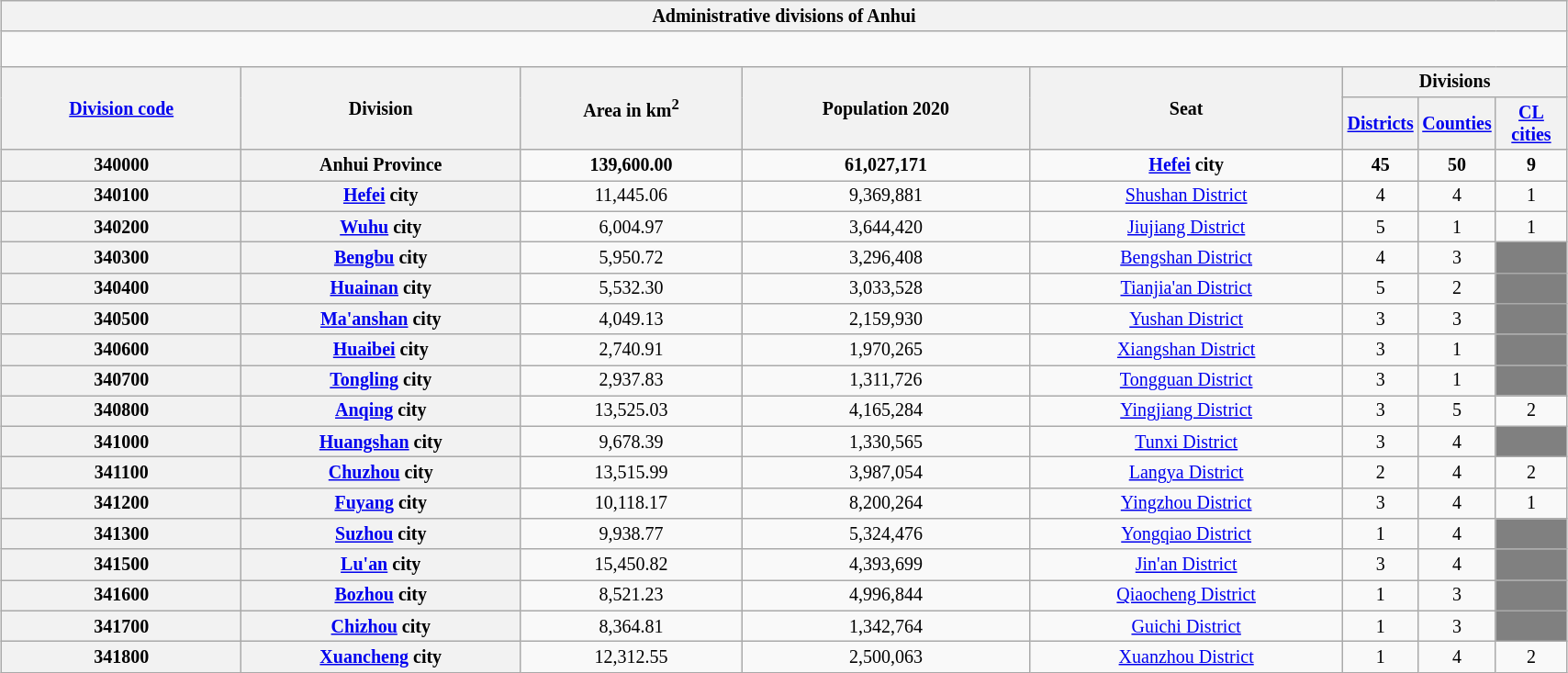<table class="wikitable" style="margin:1em auto 1em auto; width:90%; font-size:smaller; text-align:center">
<tr>
<th colspan="8">Administrative divisions of Anhui</th>
</tr>
<tr>
<td colspan="8" style="font-size:larger"><div><br>

















</div></td>
</tr>
<tr>
<th rowspan="2" scope="col" !><a href='#'>Division code</a></th>
<th rowspan="2" scope="col" !>Division</th>
<th rowspan="2" scope="col" !>Area in km<sup>2</sup></th>
<th rowspan="2" scope="col" !>Population 2020</th>
<th rowspan="2" scope="col" !>Seat</th>
<th colspan="3" scope="col" !>Divisions</th>
</tr>
<tr>
<th scope="col" width="45" !><a href='#'>Districts</a></th>
<th scope="col" width="45" !><a href='#'>Counties</a></th>
<th scope="col" width="45" !><a href='#'>CL cities</a></th>
</tr>
<tr style="font-weight: bold">
<th>340000</th>
<th>Anhui Province</th>
<td>139,600.00</td>
<td>61,027,171</td>
<td><a href='#'>Hefei</a> city</td>
<td>45</td>
<td>50</td>
<td>9</td>
</tr>
<tr>
<th>340100</th>
<th><a href='#'>Hefei</a> city</th>
<td>11,445.06</td>
<td>9,369,881</td>
<td><a href='#'>Shushan District</a></td>
<td>4</td>
<td>4</td>
<td>1</td>
</tr>
<tr>
<th>340200</th>
<th><a href='#'>Wuhu</a> city</th>
<td>6,004.97</td>
<td>3,644,420</td>
<td><a href='#'>Jiujiang District</a></td>
<td>5</td>
<td>1</td>
<td>1</td>
</tr>
<tr>
<th>340300</th>
<th><a href='#'>Bengbu</a> city</th>
<td>5,950.72</td>
<td>3,296,408</td>
<td><a href='#'>Bengshan District</a></td>
<td>4</td>
<td>3</td>
<td bgcolor="grey"></td>
</tr>
<tr>
<th>340400</th>
<th><a href='#'>Huainan</a> city</th>
<td>5,532.30</td>
<td>3,033,528</td>
<td><a href='#'>Tianjia'an District</a></td>
<td>5</td>
<td>2</td>
<td bgcolor="grey"></td>
</tr>
<tr>
<th>340500</th>
<th><a href='#'>Ma'anshan</a> city</th>
<td>4,049.13</td>
<td>2,159,930</td>
<td><a href='#'>Yushan District</a></td>
<td>3</td>
<td>3</td>
<td bgcolor="grey"></td>
</tr>
<tr>
<th>340600</th>
<th><a href='#'>Huaibei</a> city</th>
<td>2,740.91</td>
<td>1,970,265</td>
<td><a href='#'>Xiangshan District</a></td>
<td>3</td>
<td>1</td>
<td bgcolor="grey"></td>
</tr>
<tr>
<th>340700</th>
<th><a href='#'>Tongling</a> city</th>
<td>2,937.83</td>
<td>1,311,726</td>
<td><a href='#'>Tongguan District</a></td>
<td>3</td>
<td>1</td>
<td bgcolor="grey"></td>
</tr>
<tr>
<th>340800</th>
<th><a href='#'>Anqing</a> city</th>
<td>13,525.03</td>
<td>4,165,284</td>
<td><a href='#'>Yingjiang District</a></td>
<td>3</td>
<td>5</td>
<td>2</td>
</tr>
<tr>
<th>341000</th>
<th><a href='#'>Huangshan</a> city</th>
<td>9,678.39</td>
<td>1,330,565</td>
<td><a href='#'>Tunxi District</a></td>
<td>3</td>
<td>4</td>
<td bgcolor="grey"></td>
</tr>
<tr>
<th>341100</th>
<th><a href='#'>Chuzhou</a> city</th>
<td>13,515.99</td>
<td>3,987,054</td>
<td><a href='#'>Langya District</a></td>
<td>2</td>
<td>4</td>
<td>2</td>
</tr>
<tr>
<th>341200</th>
<th><a href='#'>Fuyang</a> city</th>
<td>10,118.17</td>
<td>8,200,264</td>
<td><a href='#'>Yingzhou District</a></td>
<td>3</td>
<td>4</td>
<td>1</td>
</tr>
<tr>
<th>341300</th>
<th><a href='#'>Suzhou</a> city</th>
<td>9,938.77</td>
<td>5,324,476</td>
<td><a href='#'>Yongqiao District</a></td>
<td>1</td>
<td>4</td>
<td bgcolor="grey"></td>
</tr>
<tr>
<th>341500</th>
<th><a href='#'>Lu'an</a> city</th>
<td>15,450.82</td>
<td>4,393,699</td>
<td><a href='#'>Jin'an District</a></td>
<td>3</td>
<td>4</td>
<td bgcolor="grey"></td>
</tr>
<tr>
<th>341600</th>
<th><a href='#'>Bozhou</a> city</th>
<td>8,521.23</td>
<td>4,996,844</td>
<td><a href='#'>Qiaocheng District</a></td>
<td>1</td>
<td>3</td>
<td bgcolor="grey"></td>
</tr>
<tr>
<th>341700</th>
<th><a href='#'>Chizhou</a> city</th>
<td>8,364.81</td>
<td>1,342,764</td>
<td><a href='#'>Guichi District</a></td>
<td>1</td>
<td>3</td>
<td bgcolor="grey"></td>
</tr>
<tr>
<th>341800</th>
<th><a href='#'>Xuancheng</a> city</th>
<td>12,312.55</td>
<td>2,500,063</td>
<td><a href='#'>Xuanzhou District</a></td>
<td>1</td>
<td>4</td>
<td>2</td>
</tr>
</table>
